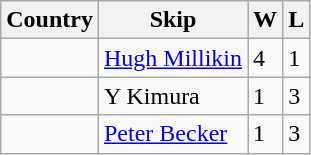<table class="wikitable">
<tr>
<th>Country</th>
<th>Skip</th>
<th>W</th>
<th>L</th>
</tr>
<tr>
<td></td>
<td><a href='#'>Hugh Millikin</a></td>
<td>4</td>
<td>1</td>
</tr>
<tr>
<td></td>
<td>Y Kimura</td>
<td>1</td>
<td>3</td>
</tr>
<tr>
<td></td>
<td><a href='#'>Peter Becker</a></td>
<td>1</td>
<td>3</td>
</tr>
</table>
